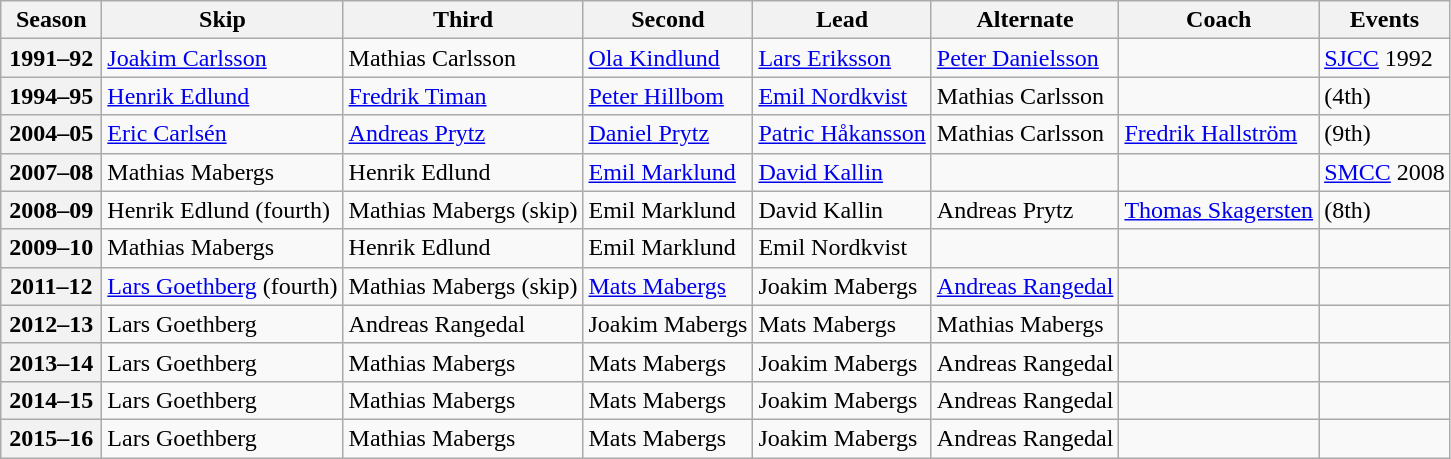<table class="wikitable">
<tr>
<th scope="col" width=60>Season</th>
<th scope="col">Skip</th>
<th scope="col">Third</th>
<th scope="col">Second</th>
<th scope="col">Lead</th>
<th scope="col">Alternate</th>
<th scope="col">Coach</th>
<th scope="col">Events</th>
</tr>
<tr>
<th scope="row">1991–92</th>
<td><a href='#'>Joakim Carlsson</a></td>
<td>Mathias Carlsson</td>
<td><a href='#'>Ola Kindlund</a></td>
<td><a href='#'>Lars Eriksson</a></td>
<td><a href='#'>Peter Danielsson</a></td>
<td></td>
<td><a href='#'>SJСС</a> 1992 <br> </td>
</tr>
<tr>
<th scope="row">1994–95</th>
<td><a href='#'>Henrik Edlund</a></td>
<td><a href='#'>Fredrik Timan</a></td>
<td><a href='#'>Peter Hillbom</a></td>
<td><a href='#'>Emil Nordkvist</a></td>
<td>Mathias Carlsson</td>
<td></td>
<td> (4th)</td>
</tr>
<tr>
<th scope="row">2004–05</th>
<td><a href='#'>Eric Carlsén</a></td>
<td><a href='#'>Andreas Prytz</a></td>
<td><a href='#'>Daniel Prytz</a></td>
<td><a href='#'>Patric Håkansson</a></td>
<td>Mathias Carlsson</td>
<td><a href='#'>Fredrik Hallström</a></td>
<td> (9th)</td>
</tr>
<tr>
<th scope="row">2007–08</th>
<td>Mathias Mabergs</td>
<td>Henrik Edlund</td>
<td><a href='#'>Emil Marklund</a></td>
<td><a href='#'>David Kallin</a></td>
<td></td>
<td></td>
<td><a href='#'>SMCC</a> 2008 </td>
</tr>
<tr>
<th scope="row">2008–09</th>
<td>Henrik Edlund (fourth)</td>
<td>Mathias Mabergs (skip)</td>
<td>Emil Marklund</td>
<td>David Kallin</td>
<td>Andreas Prytz</td>
<td><a href='#'>Thomas Skagersten</a></td>
<td> (8th)</td>
</tr>
<tr>
<th scope="row">2009–10</th>
<td>Mathias Mabergs</td>
<td>Henrik Edlund</td>
<td>Emil Marklund</td>
<td>Emil Nordkvist</td>
<td></td>
<td></td>
<td></td>
</tr>
<tr>
<th scope="row">2011–12</th>
<td><a href='#'>Lars Goethberg</a> (fourth)</td>
<td>Mathias Mabergs (skip)</td>
<td><a href='#'>Mats Mabergs</a></td>
<td>Joakim Mabergs</td>
<td><a href='#'>Andreas Rangedal</a></td>
<td></td>
<td></td>
</tr>
<tr>
<th scope="row">2012–13</th>
<td>Lars Goethberg</td>
<td>Andreas Rangedal</td>
<td>Joakim Mabergs</td>
<td>Mats Mabergs</td>
<td>Mathias Mabergs</td>
<td></td>
<td></td>
</tr>
<tr>
<th scope="row">2013–14</th>
<td>Lars Goethberg</td>
<td>Mathias Mabergs</td>
<td>Mats Mabergs</td>
<td>Joakim Mabergs</td>
<td>Andreas Rangedal</td>
<td></td>
<td></td>
</tr>
<tr>
<th scope="row">2014–15</th>
<td>Lars Goethberg</td>
<td>Mathias Mabergs</td>
<td>Mats Mabergs</td>
<td>Joakim Mabergs</td>
<td>Andreas Rangedal</td>
<td></td>
<td></td>
</tr>
<tr>
<th scope="row">2015–16</th>
<td>Lars Goethberg</td>
<td>Mathias Mabergs</td>
<td>Mats Mabergs</td>
<td>Joakim Mabergs</td>
<td>Andreas Rangedal</td>
<td></td>
<td></td>
</tr>
</table>
